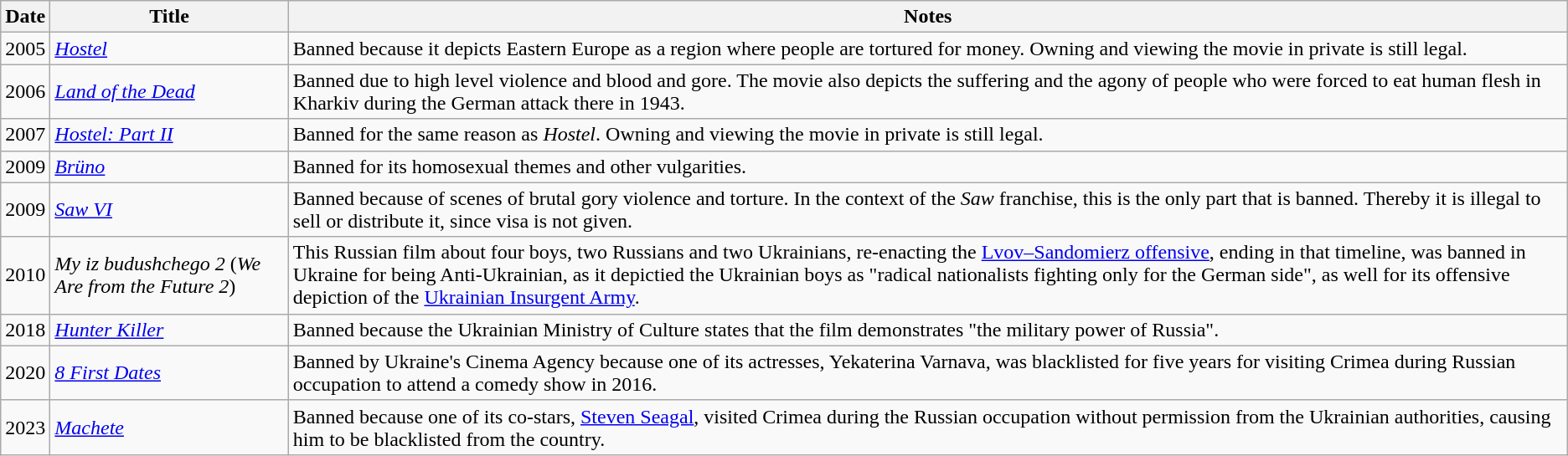<table class="wikitable sortable">
<tr>
<th>Date</th>
<th>Title</th>
<th>Notes</th>
</tr>
<tr>
<td>2005</td>
<td><em><a href='#'>Hostel</a></em></td>
<td>Banned because it depicts Eastern Europe as a region where people are tortured for money. Owning and viewing the movie in private is still legal.</td>
</tr>
<tr>
<td>2006</td>
<td><em><a href='#'>Land of the Dead</a></em></td>
<td>Banned due to high level violence and blood and gore. The movie also depicts the suffering and the agony of people who were forced to eat human flesh in Kharkiv during the German attack there in 1943.</td>
</tr>
<tr>
<td>2007</td>
<td><em><a href='#'>Hostel: Part II</a></em></td>
<td>Banned for the same reason as <em>Hostel</em>. Owning and viewing the movie in private is still legal.</td>
</tr>
<tr>
<td>2009</td>
<td><em><a href='#'>Brüno</a></em></td>
<td>Banned for its homosexual themes and other vulgarities.</td>
</tr>
<tr>
<td>2009</td>
<td><em><a href='#'>Saw VI</a></em></td>
<td>Banned because of scenes of brutal gory violence and torture. In the context of the <em>Saw</em> franchise, this is the only part that is banned. Thereby it is illegal to sell or distribute it, since visa is not given.</td>
</tr>
<tr>
<td>2010</td>
<td><em>My iz budushchego 2</em> (<em>We Are from the Future 2</em>)</td>
<td>This Russian film about four boys, two Russians and two Ukrainians, re-enacting the <a href='#'>Lvov–Sandomierz offensive</a>, ending in that timeline, was banned in Ukraine for being Anti-Ukrainian, as it depictied the Ukrainian boys as "radical nationalists fighting only for the German side", as well for its offensive depiction of the <a href='#'>Ukrainian Insurgent Army</a>.</td>
</tr>
<tr>
<td>2018</td>
<td><em><a href='#'>Hunter Killer</a></em></td>
<td>Banned because the Ukrainian Ministry of Culture states that the film demonstrates "the military power of Russia".</td>
</tr>
<tr>
<td>2020</td>
<td><em><a href='#'>8 First Dates</a></em></td>
<td>Banned by Ukraine's Cinema Agency because one of its actresses, Yekaterina Varnava, was blacklisted for five years for visiting Crimea during Russian occupation to attend a comedy show in 2016.</td>
</tr>
<tr>
<td>2023</td>
<td><em><a href='#'>Machete</a></em></td>
<td>Banned because one of its co-stars, <a href='#'>Steven Seagal</a>, visited Crimea during the Russian occupation without permission from the Ukrainian authorities, causing him to be blacklisted from the country.</td>
</tr>
</table>
